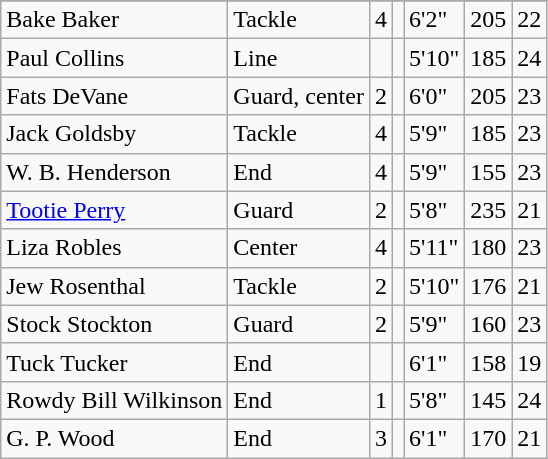<table class="wikitable">
<tr>
</tr>
<tr>
<td>Bake Baker</td>
<td>Tackle</td>
<td>4</td>
<td></td>
<td>6'2"</td>
<td>205</td>
<td>22</td>
</tr>
<tr>
<td>Paul Collins</td>
<td>Line</td>
<td></td>
<td></td>
<td>5'10"</td>
<td>185</td>
<td>24</td>
</tr>
<tr>
<td>Fats DeVane</td>
<td>Guard, center</td>
<td>2</td>
<td></td>
<td>6'0"</td>
<td>205</td>
<td>23</td>
</tr>
<tr>
<td>Jack Goldsby</td>
<td>Tackle</td>
<td>4</td>
<td></td>
<td>5'9"</td>
<td>185</td>
<td>23</td>
</tr>
<tr>
<td>W. B. Henderson</td>
<td>End</td>
<td>4</td>
<td></td>
<td>5'9"</td>
<td>155</td>
<td>23</td>
</tr>
<tr>
<td><a href='#'>Tootie Perry</a></td>
<td>Guard</td>
<td>2</td>
<td></td>
<td>5'8"</td>
<td>235</td>
<td>21</td>
</tr>
<tr>
<td>Liza Robles</td>
<td>Center</td>
<td>4</td>
<td></td>
<td>5'11"</td>
<td>180</td>
<td>23</td>
</tr>
<tr>
<td>Jew Rosenthal</td>
<td>Tackle</td>
<td>2</td>
<td></td>
<td>5'10"</td>
<td>176</td>
<td>21</td>
</tr>
<tr>
<td>Stock Stockton</td>
<td>Guard</td>
<td>2</td>
<td></td>
<td>5'9"</td>
<td>160</td>
<td>23</td>
</tr>
<tr>
<td>Tuck Tucker</td>
<td>End</td>
<td></td>
<td></td>
<td>6'1"</td>
<td>158</td>
<td>19</td>
</tr>
<tr>
<td>Rowdy Bill Wilkinson</td>
<td>End</td>
<td>1</td>
<td></td>
<td>5'8"</td>
<td>145</td>
<td>24</td>
</tr>
<tr>
<td>G. P. Wood</td>
<td>End</td>
<td>3</td>
<td></td>
<td>6'1"</td>
<td>170</td>
<td>21</td>
</tr>
</table>
